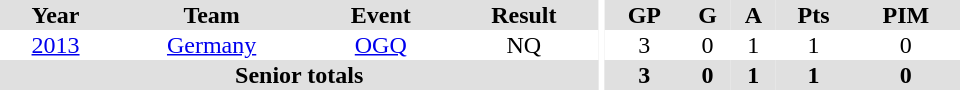<table border="0" cellpadding="1" cellspacing="0" ID="Table3" style="text-align:center; width:40em">
<tr ALIGN="center" bgcolor="#e0e0e0">
<th>Year</th>
<th>Team</th>
<th>Event</th>
<th>Result</th>
<th rowspan="99" bgcolor="#ffffff"></th>
<th>GP</th>
<th>G</th>
<th>A</th>
<th>Pts</th>
<th>PIM</th>
</tr>
<tr style="text-align:center;">
<td><a href='#'>2013</a></td>
<td><a href='#'>Germany</a></td>
<td><a href='#'>OGQ</a></td>
<td>NQ</td>
<td>3</td>
<td>0</td>
<td>1</td>
<td>1</td>
<td>0</td>
</tr>
<tr style="text-align:center; background:#e0e0e0;">
<th colspan="4">Senior totals</th>
<th style="text-align:center;">3</th>
<th style="text-align:center;">0</th>
<th style="text-align:center;">1</th>
<th style="text-align:center;">1</th>
<th style="text-align:center;">0</th>
</tr>
</table>
